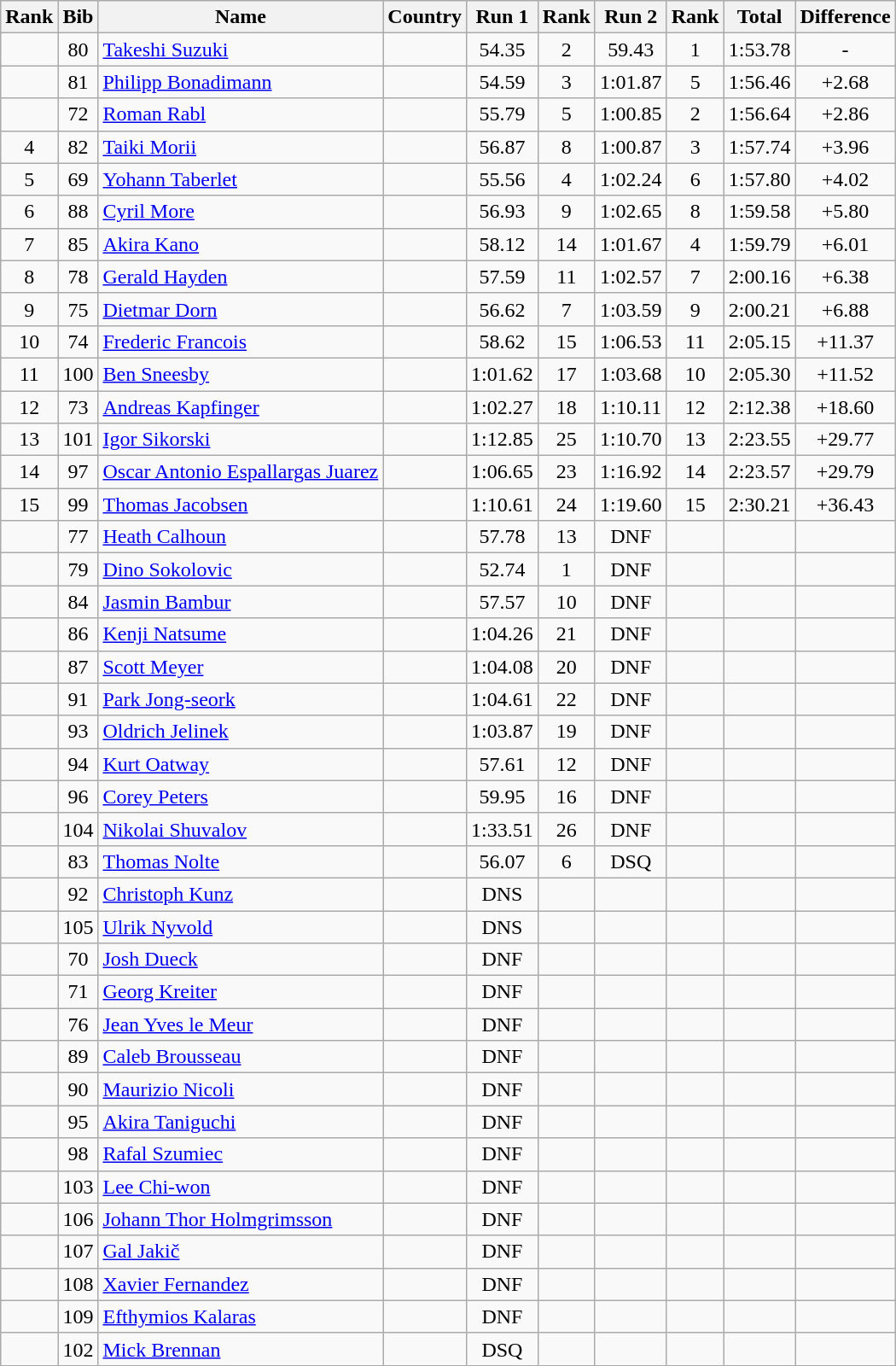<table class="wikitable sortable" style="text-align:center">
<tr>
<th>Rank</th>
<th>Bib</th>
<th>Name</th>
<th>Country</th>
<th>Run 1</th>
<th>Rank</th>
<th>Run 2</th>
<th>Rank</th>
<th>Total</th>
<th>Difference</th>
</tr>
<tr>
<td></td>
<td>80</td>
<td align=left><a href='#'>Takeshi Suzuki</a></td>
<td align=left></td>
<td>54.35</td>
<td>2</td>
<td>59.43</td>
<td>1</td>
<td>1:53.78</td>
<td>-</td>
</tr>
<tr>
<td></td>
<td>81</td>
<td align=left><a href='#'>Philipp Bonadimann</a></td>
<td align=left></td>
<td>54.59</td>
<td>3</td>
<td>1:01.87</td>
<td>5</td>
<td>1:56.46</td>
<td>+2.68</td>
</tr>
<tr>
<td></td>
<td>72</td>
<td align=left><a href='#'>Roman Rabl</a></td>
<td align=left></td>
<td>55.79</td>
<td>5</td>
<td>1:00.85</td>
<td>2</td>
<td>1:56.64</td>
<td>+2.86</td>
</tr>
<tr>
<td>4</td>
<td>82</td>
<td align=left><a href='#'>Taiki Morii</a></td>
<td align=left></td>
<td>56.87</td>
<td>8</td>
<td>1:00.87</td>
<td>3</td>
<td>1:57.74</td>
<td>+3.96</td>
</tr>
<tr>
<td>5</td>
<td>69</td>
<td align=left><a href='#'>Yohann Taberlet</a></td>
<td align=left></td>
<td>55.56</td>
<td>4</td>
<td>1:02.24</td>
<td>6</td>
<td>1:57.80</td>
<td>+4.02</td>
</tr>
<tr>
<td>6</td>
<td>88</td>
<td align=left><a href='#'>Cyril More</a></td>
<td align=left></td>
<td>56.93</td>
<td>9</td>
<td>1:02.65</td>
<td>8</td>
<td>1:59.58</td>
<td>+5.80</td>
</tr>
<tr>
<td>7</td>
<td>85</td>
<td align=left><a href='#'>Akira Kano</a></td>
<td align=left></td>
<td>58.12</td>
<td>14</td>
<td>1:01.67</td>
<td>4</td>
<td>1:59.79</td>
<td>+6.01</td>
</tr>
<tr>
<td>8</td>
<td>78</td>
<td align=left><a href='#'>Gerald Hayden</a></td>
<td align=left></td>
<td>57.59</td>
<td>11</td>
<td>1:02.57</td>
<td>7</td>
<td>2:00.16</td>
<td>+6.38</td>
</tr>
<tr>
<td>9</td>
<td>75</td>
<td align=left><a href='#'>Dietmar Dorn</a></td>
<td align=left></td>
<td>56.62</td>
<td>7</td>
<td>1:03.59</td>
<td>9</td>
<td>2:00.21</td>
<td>+6.88</td>
</tr>
<tr>
<td>10</td>
<td>74</td>
<td align=left><a href='#'>Frederic Francois</a></td>
<td align=left></td>
<td>58.62</td>
<td>15</td>
<td>1:06.53</td>
<td>11</td>
<td>2:05.15</td>
<td>+11.37</td>
</tr>
<tr>
<td>11</td>
<td>100</td>
<td align=left><a href='#'>Ben Sneesby</a></td>
<td align=left></td>
<td>1:01.62</td>
<td>17</td>
<td>1:03.68</td>
<td>10</td>
<td>2:05.30</td>
<td>+11.52</td>
</tr>
<tr>
<td>12</td>
<td>73</td>
<td align=left><a href='#'>Andreas Kapfinger</a></td>
<td align=left></td>
<td>1:02.27</td>
<td>18</td>
<td>1:10.11</td>
<td>12</td>
<td>2:12.38</td>
<td>+18.60</td>
</tr>
<tr>
<td>13</td>
<td>101</td>
<td align=left><a href='#'>Igor Sikorski</a></td>
<td align=left></td>
<td>1:12.85</td>
<td>25</td>
<td>1:10.70</td>
<td>13</td>
<td>2:23.55</td>
<td>+29.77</td>
</tr>
<tr>
<td>14</td>
<td>97</td>
<td align=left><a href='#'>Oscar Antonio Espallargas Juarez</a></td>
<td align=left></td>
<td>1:06.65</td>
<td>23</td>
<td>1:16.92</td>
<td>14</td>
<td>2:23.57</td>
<td>+29.79</td>
</tr>
<tr>
<td>15</td>
<td>99</td>
<td align=left><a href='#'>Thomas Jacobsen</a></td>
<td align=left></td>
<td>1:10.61</td>
<td>24</td>
<td>1:19.60</td>
<td>15</td>
<td>2:30.21</td>
<td>+36.43</td>
</tr>
<tr>
<td></td>
<td>77</td>
<td align=left><a href='#'>Heath Calhoun</a></td>
<td align=left></td>
<td>57.78</td>
<td>13</td>
<td>DNF</td>
<td></td>
<td></td>
<td></td>
</tr>
<tr>
<td></td>
<td>79</td>
<td align=left><a href='#'>Dino Sokolovic</a></td>
<td align=left></td>
<td>52.74</td>
<td>1</td>
<td>DNF</td>
<td></td>
<td></td>
<td></td>
</tr>
<tr>
<td></td>
<td>84</td>
<td align=left><a href='#'>Jasmin Bambur</a></td>
<td align=left></td>
<td>57.57</td>
<td>10</td>
<td>DNF</td>
<td></td>
<td></td>
<td></td>
</tr>
<tr>
<td></td>
<td>86</td>
<td align=left><a href='#'>Kenji Natsume</a></td>
<td align=left></td>
<td>1:04.26</td>
<td>21</td>
<td>DNF</td>
<td></td>
<td></td>
<td></td>
</tr>
<tr>
<td></td>
<td>87</td>
<td align=left><a href='#'>Scott Meyer</a></td>
<td align=left></td>
<td>1:04.08</td>
<td>20</td>
<td>DNF</td>
<td></td>
<td></td>
<td></td>
</tr>
<tr>
<td></td>
<td>91</td>
<td align=left><a href='#'>Park Jong-seork</a></td>
<td align=left></td>
<td>1:04.61</td>
<td>22</td>
<td>DNF</td>
<td></td>
<td></td>
<td></td>
</tr>
<tr>
<td></td>
<td>93</td>
<td align=left><a href='#'>Oldrich Jelinek</a></td>
<td align=left></td>
<td>1:03.87</td>
<td>19</td>
<td>DNF</td>
<td></td>
<td></td>
<td></td>
</tr>
<tr>
<td></td>
<td>94</td>
<td align=left><a href='#'>Kurt Oatway</a></td>
<td align=left></td>
<td>57.61</td>
<td>12</td>
<td>DNF</td>
<td></td>
<td></td>
<td></td>
</tr>
<tr>
<td></td>
<td>96</td>
<td align=left><a href='#'>Corey Peters</a></td>
<td align=left></td>
<td>59.95</td>
<td>16</td>
<td>DNF</td>
<td></td>
<td></td>
<td></td>
</tr>
<tr>
<td></td>
<td>104</td>
<td align=left><a href='#'>Nikolai Shuvalov</a></td>
<td align=left></td>
<td>1:33.51</td>
<td>26</td>
<td>DNF</td>
<td></td>
<td></td>
<td></td>
</tr>
<tr>
<td></td>
<td>83</td>
<td align=left><a href='#'>Thomas Nolte</a></td>
<td align=left></td>
<td>56.07</td>
<td>6</td>
<td>DSQ</td>
<td></td>
<td></td>
<td></td>
</tr>
<tr>
<td></td>
<td>92</td>
<td align=left><a href='#'>Christoph Kunz</a></td>
<td align=left></td>
<td>DNS</td>
<td></td>
<td></td>
<td></td>
<td></td>
<td></td>
</tr>
<tr>
<td></td>
<td>105</td>
<td align=left><a href='#'>Ulrik Nyvold</a></td>
<td align=left></td>
<td>DNS</td>
<td></td>
<td></td>
<td></td>
<td></td>
<td></td>
</tr>
<tr>
<td></td>
<td>70</td>
<td align=left><a href='#'>Josh Dueck</a></td>
<td align=left></td>
<td>DNF</td>
<td></td>
<td></td>
<td></td>
<td></td>
<td></td>
</tr>
<tr>
<td></td>
<td>71</td>
<td align=left><a href='#'>Georg Kreiter</a></td>
<td align=left></td>
<td>DNF</td>
<td></td>
<td></td>
<td></td>
<td></td>
<td></td>
</tr>
<tr>
<td></td>
<td>76</td>
<td align=left><a href='#'>Jean Yves le Meur</a></td>
<td align=left></td>
<td>DNF</td>
<td></td>
<td></td>
<td></td>
<td></td>
<td></td>
</tr>
<tr>
<td></td>
<td>89</td>
<td align=left><a href='#'>Caleb Brousseau</a></td>
<td align=left></td>
<td>DNF</td>
<td></td>
<td></td>
<td></td>
<td></td>
<td></td>
</tr>
<tr>
<td></td>
<td>90</td>
<td align=left><a href='#'>Maurizio Nicoli</a></td>
<td align=left></td>
<td>DNF</td>
<td></td>
<td></td>
<td></td>
<td></td>
<td></td>
</tr>
<tr>
<td></td>
<td>95</td>
<td align=left><a href='#'>Akira Taniguchi</a></td>
<td align=left></td>
<td>DNF</td>
<td></td>
<td></td>
<td></td>
<td></td>
<td></td>
</tr>
<tr>
<td></td>
<td>98</td>
<td align=left><a href='#'>Rafal Szumiec</a></td>
<td align=left></td>
<td>DNF</td>
<td></td>
<td></td>
<td></td>
<td></td>
<td></td>
</tr>
<tr>
<td></td>
<td>103</td>
<td align=left><a href='#'>Lee Chi-won</a></td>
<td align=left></td>
<td>DNF</td>
<td></td>
<td></td>
<td></td>
<td></td>
<td></td>
</tr>
<tr>
<td></td>
<td>106</td>
<td align=left><a href='#'>Johann Thor Holmgrimsson</a></td>
<td align=left></td>
<td>DNF</td>
<td></td>
<td></td>
<td></td>
<td></td>
<td></td>
</tr>
<tr>
<td></td>
<td>107</td>
<td align=left><a href='#'>Gal Jakič</a></td>
<td align=left></td>
<td>DNF</td>
<td></td>
<td></td>
<td></td>
<td></td>
<td></td>
</tr>
<tr>
<td></td>
<td>108</td>
<td align=left><a href='#'>Xavier Fernandez</a></td>
<td align=left></td>
<td>DNF</td>
<td></td>
<td></td>
<td></td>
<td></td>
<td></td>
</tr>
<tr>
<td></td>
<td>109</td>
<td align=left><a href='#'>Efthymios Kalaras</a></td>
<td align=left></td>
<td>DNF</td>
<td></td>
<td></td>
<td></td>
<td></td>
<td></td>
</tr>
<tr>
<td></td>
<td>102</td>
<td align=left><a href='#'>Mick Brennan</a></td>
<td align=left></td>
<td>DSQ</td>
<td></td>
<td></td>
<td></td>
<td></td>
<td></td>
</tr>
</table>
